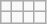<table class="wikitable">
<tr style="vertical-align:top;">
<td><strong></strong> </td>
<td><strong></strong> </td>
<td><strong></strong> </td>
<td><strong></strong> </td>
</tr>
<tr style="vertical-align:top;">
<td><strong></strong> </td>
<td><strong></strong> </td>
<td><strong></strong> </td>
<td><strong></strong> </td>
</tr>
</table>
